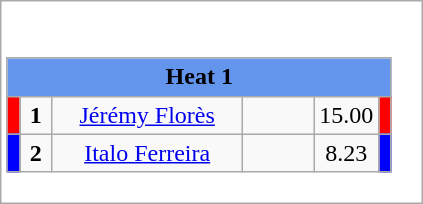<table class="wikitable" style="background:#fff;">
<tr>
<td><div><br><table class="wikitable">
<tr>
<td colspan="6"  style="text-align:center; background:#6495ed;"><strong>Heat 1</strong></td>
</tr>
<tr>
<td style="width:01px; background: #f00;"></td>
<td style="width:14px; text-align:center;"><strong>1</strong></td>
<td style="width:120px; text-align:center;"><a href='#'>Jérémy Florès</a></td>
<td style="width:40px; text-align:center;"></td>
<td style="width:20px; text-align:center;">15.00</td>
<td style="width:01px; background: #f00;"></td>
</tr>
<tr>
<td style="width:01px; background: #00f;"></td>
<td style="width:14px; text-align:center;"><strong>2</strong></td>
<td style="width:120px; text-align:center;"><a href='#'>Italo Ferreira</a></td>
<td style="width:40px; text-align:center;"></td>
<td style="width:20px; text-align:center;">8.23</td>
<td style="width:01px; background: #00f;"></td>
</tr>
</table>
</div></td>
</tr>
</table>
